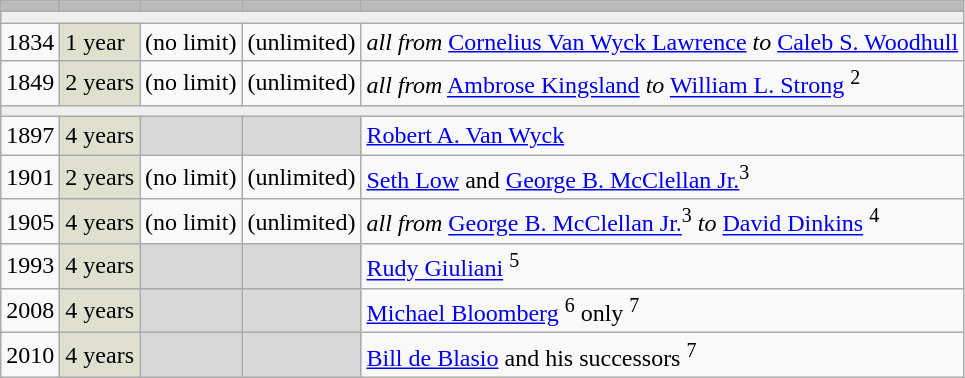<table class="wikitable">
<tr style="background:#bbb;">
<td></td>
<td></td>
<td></td>
<td></td>
<td></td>
</tr>
<tr>
<td colspan="5" style="background:#efefef;"></td>
</tr>
<tr>
<td>1834</td>
<td style="background:#e0e0d0;">1 year</td>
<td>(no limit)</td>
<td>(unlimited)</td>
<td><em>all from</em> <a href='#'>Cornelius Van Wyck Lawrence</a> <em>to</em> <a href='#'>Caleb S. Woodhull</a></td>
</tr>
<tr>
<td>1849</td>
<td style="background:#e0e0d0;">2 years</td>
<td>(no limit)</td>
<td>(unlimited)</td>
<td><em>all from</em> <a href='#'>Ambrose Kingsland</a> <em>to</em> <a href='#'>William L. Strong</a> <sup>2</sup></td>
</tr>
<tr>
<td colspan="5" style="background:#efefef;"></td>
</tr>
<tr>
<td>1897</td>
<td style="background:#e0e0d0;">4 years</td>
<td style="background:#d8d8d8;"></td>
<td style="background:#d8d8d8;"></td>
<td><a href='#'>Robert A. Van Wyck</a></td>
</tr>
<tr>
<td>1901</td>
<td style="background:#e0e0d0;">2 years</td>
<td>(no limit)</td>
<td>(unlimited)</td>
<td><a href='#'>Seth Low</a> and <a href='#'>George B. McClellan Jr.</a><sup>3</sup></td>
</tr>
<tr>
<td>1905</td>
<td style="background:#e0e0d0;">4 years</td>
<td>(no limit)</td>
<td>(unlimited)</td>
<td><em>all from</em> <a href='#'>George B. McClellan Jr.</a><sup>3</sup> <em>to</em> <a href='#'>David Dinkins</a> <sup>4</sup></td>
</tr>
<tr>
<td>1993</td>
<td style="background:#e0e0d0;">4 years</td>
<td style="background:#d8d8d8;"></td>
<td style="background:#d8d8d8;"></td>
<td><a href='#'>Rudy Giuliani</a> <sup>5</sup></td>
</tr>
<tr>
<td>2008</td>
<td style="background:#e0e0d0;">4 years</td>
<td style="background:#d8d8d8;"></td>
<td style="background:#d8d8d8;"></td>
<td><a href='#'>Michael Bloomberg</a> <sup>6</sup> only <sup>7</sup></td>
</tr>
<tr>
<td>2010</td>
<td style="background:#e0e0d0;">4 years</td>
<td style="background:#d8d8d8;"></td>
<td style="background:#d8d8d8;"></td>
<td><a href='#'>Bill de Blasio</a> and his successors <sup>7</sup></td>
</tr>
</table>
